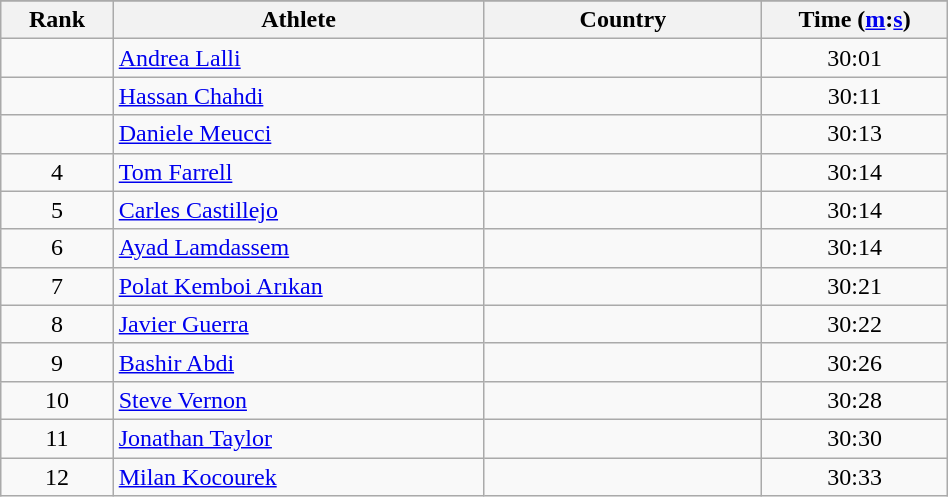<table class="wikitable" style="width:50%;">
<tr>
</tr>
<tr>
<th width=5%>Rank</th>
<th width=20%>Athlete</th>
<th width=15%>Country</th>
<th width=10%>Time (<a href='#'>m</a>:<a href='#'>s</a>)</th>
</tr>
<tr style="text-align:center;">
<td></td>
<td style="text-align:left;"><a href='#'>Andrea Lalli</a></td>
<td style="text-align:left;"></td>
<td>30:01</td>
</tr>
<tr style="text-align:center;">
<td></td>
<td style="text-align:left;"><a href='#'>Hassan Chahdi</a></td>
<td style="text-align:left;"></td>
<td>30:11</td>
</tr>
<tr style="text-align:center;">
<td></td>
<td style="text-align:left;"><a href='#'>Daniele Meucci</a></td>
<td style="text-align:left;"></td>
<td>30:13</td>
</tr>
<tr style="text-align:center;">
<td>4</td>
<td style="text-align:left;"><a href='#'>Tom Farrell</a></td>
<td style="text-align:left;"></td>
<td>30:14</td>
</tr>
<tr style="text-align:center;">
<td>5</td>
<td style="text-align:left;"><a href='#'>Carles Castillejo</a></td>
<td style="text-align:left;"></td>
<td>30:14</td>
</tr>
<tr style="text-align:center;">
<td>6</td>
<td style="text-align:left;"><a href='#'>Ayad Lamdassem</a></td>
<td style="text-align:left;"></td>
<td>30:14</td>
</tr>
<tr style="text-align:center;">
<td>7</td>
<td style="text-align:left;"><a href='#'>Polat Kemboi Arıkan</a></td>
<td style="text-align:left;"></td>
<td>30:21</td>
</tr>
<tr style="text-align:center;">
<td>8</td>
<td style="text-align:left;"><a href='#'>Javier Guerra</a></td>
<td style="text-align:left;"></td>
<td>30:22</td>
</tr>
<tr style="text-align:center;">
<td>9</td>
<td style="text-align:left;"><a href='#'>Bashir Abdi</a></td>
<td style="text-align:left;"></td>
<td>30:26</td>
</tr>
<tr style="text-align:center;">
<td>10</td>
<td style="text-align:left;"><a href='#'>Steve Vernon</a></td>
<td style="text-align:left;"></td>
<td>30:28</td>
</tr>
<tr style="text-align:center;">
<td>11</td>
<td style="text-align:left;"><a href='#'>Jonathan Taylor</a></td>
<td style="text-align:left;"></td>
<td>30:30</td>
</tr>
<tr style="text-align:center;">
<td>12</td>
<td style="text-align:left;"><a href='#'>Milan Kocourek</a></td>
<td style="text-align:left;"></td>
<td>30:33</td>
</tr>
</table>
